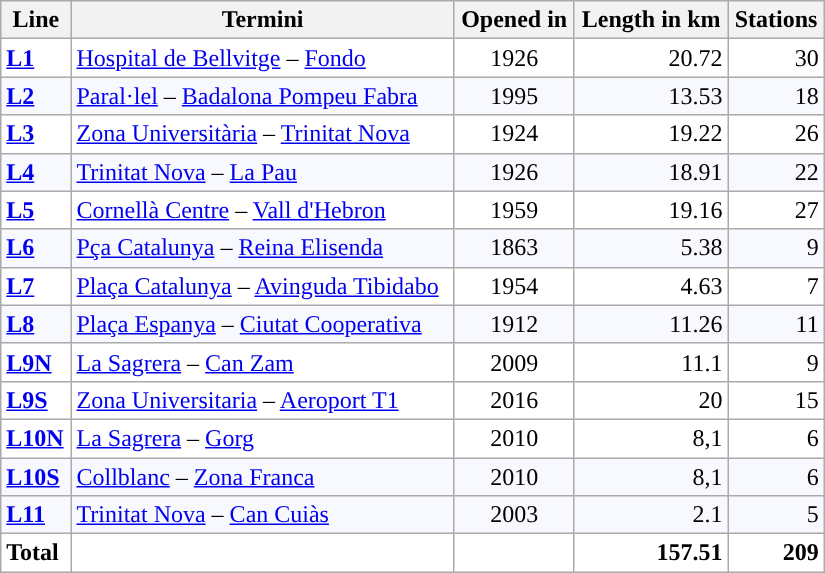<table class="wikitable" style="width:550px">
<tr bgcolor=#F8F8FF>
<th>Line</th>
<th>Termini</th>
<th>Opened in</th>
<th>Length in km</th>
<th>Stations</th>
</tr>
<tr bgcolor="#FFFFFF">
<td style="background-color: #"><strong><a href='#'><span>L1</span></a></strong></td>
<td><a href='#'>Hospital de Bellvitge</a> – <a href='#'>Fondo</a></td>
<td align="center">1926</td>
<td align="right">20.72</td>
<td align="right">30</td>
</tr>
<tr bgcolor="#F8F8FF">
<td style="background-color: #"><strong><a href='#'><span>L2</span></a></strong></td>
<td><a href='#'>Paral·lel</a> – <a href='#'>Badalona Pompeu Fabra</a></td>
<td align="center">1995</td>
<td align="right">13.53</td>
<td align="right">18</td>
</tr>
<tr bgcolor="#FFFFFF">
<td style="background-color: #"><strong><a href='#'><span>L3</span></a></strong></td>
<td><a href='#'>Zona Universitària</a> – <a href='#'>Trinitat Nova</a></td>
<td align="center">1924</td>
<td align="right">19.22</td>
<td align="right">26</td>
</tr>
<tr bgcolor="#F8F8FF">
<td style="background-color: #"><strong><a href='#'><span>L4</span></a></strong></td>
<td><a href='#'>Trinitat Nova</a> – <a href='#'>La Pau</a></td>
<td align="center">1926</td>
<td align="right">18.91</td>
<td align="right">22</td>
</tr>
<tr bgcolor="#FFFFFF">
<td style="background-color: #"><strong><a href='#'><span>L5</span></a></strong></td>
<td><a href='#'>Cornellà Centre</a> – <a href='#'>Vall d'Hebron</a></td>
<td align="center">1959</td>
<td align="right">19.16</td>
<td align="right">27</td>
</tr>
<tr bgcolor="#F8F8FF">
<td style="background-color: #"><strong><a href='#'><span>L6</span></a></strong></td>
<td><a href='#'>Pça Catalunya</a> – <a href='#'>Reina Elisenda</a></td>
<td align="center">1863</td>
<td align="right">5.38</td>
<td align="right">9</td>
</tr>
<tr bgcolor="#FFFFFF">
<td style="background-color: #"><strong><a href='#'><span>L7</span></a></strong></td>
<td><a href='#'>Plaça Catalunya</a> – <a href='#'>Avinguda Tibidabo</a></td>
<td align="center">1954</td>
<td align="right">4.63</td>
<td align="right">7</td>
</tr>
<tr bgcolor="#F8F8FF">
<td style="background-color: #"><strong><a href='#'><span>L8</span></a></strong></td>
<td><a href='#'>Plaça Espanya</a> – <a href='#'>Ciutat Cooperativa</a></td>
<td align="center">1912</td>
<td align="right">11.26</td>
<td align="right">11</td>
</tr>
<tr bgcolor="#FFFFFF">
<td style="background-color: #"><strong><a href='#'><span>L9N</span></a></strong></td>
<td><a href='#'>La Sagrera</a> – <a href='#'>Can Zam</a></td>
<td align="center">2009</td>
<td align="right">11.1</td>
<td align="right">9</td>
</tr>
<tr bgcolor="#FFFFFF">
<td style="background-color: #"><strong><a href='#'><span>L9S</span></a></strong></td>
<td><a href='#'>Zona Universitaria</a> – <a href='#'>Aeroport T1</a></td>
<td align="center">2016</td>
<td align="right">20</td>
<td align="right">15</td>
</tr>
<tr bgcolor="#FFFFFF">
<td style="background-color: #"><strong><a href='#'><span>L10N</span></a></strong></td>
<td><a href='#'>La Sagrera</a> – <a href='#'>Gorg</a></td>
<td align="center">2010</td>
<td align="right">8,1</td>
<td align="right">6</td>
</tr>
<tr bgcolor="#F8F8FF">
<td style="background-color: #"><strong><a href='#'><span>L10S</span></a></strong></td>
<td><a href='#'>Collblanc</a> – <a href='#'>Zona Franca</a></td>
<td align="center">2010</td>
<td align="right">8,1</td>
<td align="right">6</td>
</tr>
<tr bgcolor="#F8F8FF">
<td style="background-color:#"><strong><a href='#'><span>L11</span></a></strong></td>
<td><a href='#'>Trinitat Nova</a> – <a href='#'>Can Cuiàs</a></td>
<td align="center">2003</td>
<td align="right">2.1</td>
<td align="right">5</td>
</tr>
<tr bgcolor="#FFFFFF">
<td style="color: black;"><strong>Total</strong></td>
<td></td>
<td></td>
<td align="right"><strong>157.51</strong></td>
<td align="right"><strong>209</strong></td>
</tr>
</table>
